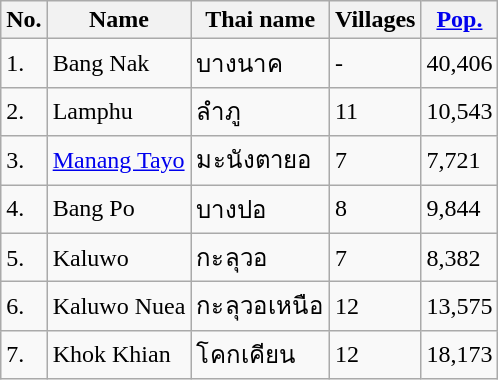<table class="wikitable">
<tr>
<th>No.</th>
<th>Name</th>
<th>Thai name</th>
<th>Villages</th>
<th><a href='#'>Pop.</a></th>
</tr>
<tr>
<td>1.</td>
<td>Bang Nak</td>
<td>บางนาค</td>
<td>-</td>
<td>40,406</td>
</tr>
<tr>
<td>2.</td>
<td>Lamphu</td>
<td>ลำภู</td>
<td>11</td>
<td>10,543</td>
</tr>
<tr>
<td>3.</td>
<td><a href='#'>Manang Tayo</a></td>
<td>มะนังตายอ</td>
<td>7</td>
<td>7,721</td>
</tr>
<tr>
<td>4.</td>
<td>Bang Po</td>
<td>บางปอ</td>
<td>8</td>
<td>9,844</td>
</tr>
<tr>
<td>5.</td>
<td>Kaluwo</td>
<td>กะลุวอ</td>
<td>7</td>
<td>8,382</td>
</tr>
<tr>
<td>6.</td>
<td>Kaluwo Nuea</td>
<td>กะลุวอเหนือ</td>
<td>12</td>
<td>13,575</td>
</tr>
<tr>
<td>7.</td>
<td>Khok Khian</td>
<td>โคกเคียน</td>
<td>12</td>
<td>18,173</td>
</tr>
</table>
